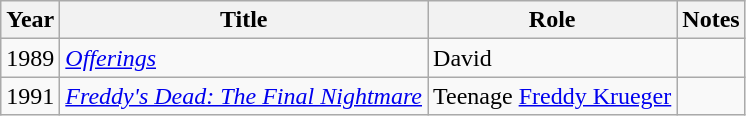<table class="wikitable">
<tr>
<th>Year</th>
<th>Title</th>
<th>Role</th>
<th>Notes</th>
</tr>
<tr>
<td>1989</td>
<td><em><a href='#'>Offerings</a></em></td>
<td>David</td>
<td></td>
</tr>
<tr>
<td>1991</td>
<td><em><a href='#'>Freddy's Dead: The Final Nightmare</a></em></td>
<td>Teenage <a href='#'>Freddy Krueger</a></td>
<td></td>
</tr>
</table>
